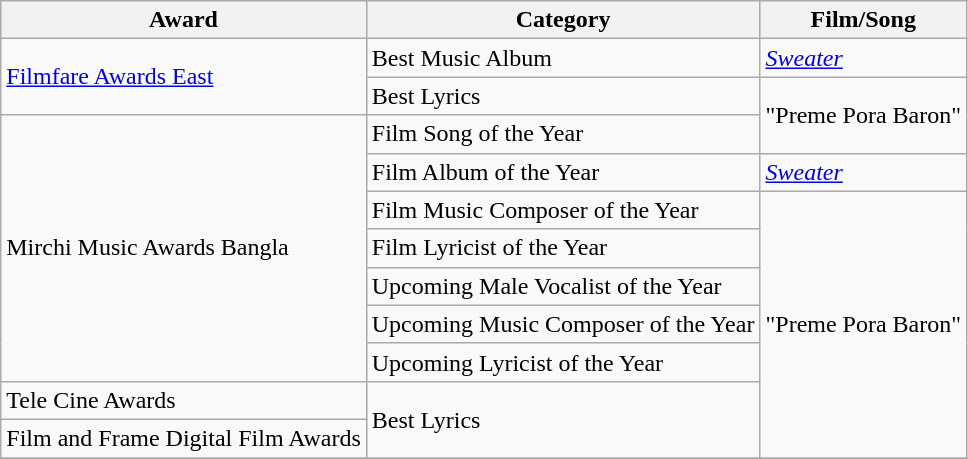<table class="wikitable">
<tr>
<th>Award</th>
<th>Category</th>
<th>Film/Song</th>
</tr>
<tr>
<td rowspan = "2"><a href='#'>Filmfare Awards East</a></td>
<td>Best Music Album</td>
<td><em><a href='#'>Sweater</a></em></td>
</tr>
<tr>
<td>Best Lyrics</td>
<td rowspan = "2">"Preme Pora Baron"</td>
</tr>
<tr>
<td rowspan = "7">Mirchi Music Awards Bangla</td>
<td>Film Song of the Year </td>
</tr>
<tr>
<td>Film Album of the Year</td>
<td><em><a href='#'>Sweater</a></em></td>
</tr>
<tr>
<td>Film Music Composer of the Year</td>
<td rowspan = "7">"Preme Pora Baron"</td>
</tr>
<tr>
<td>Film Lyricist of the Year</td>
</tr>
<tr>
<td>Upcoming Male Vocalist of the Year</td>
</tr>
<tr>
<td>Upcoming Music Composer of the Year</td>
</tr>
<tr>
<td>Upcoming Lyricist of the Year</td>
</tr>
<tr>
<td>Tele Cine Awards</td>
<td rowspan = "2">Best Lyrics</td>
</tr>
<tr>
<td>Film and Frame Digital Film Awards</td>
</tr>
<tr>
</tr>
</table>
